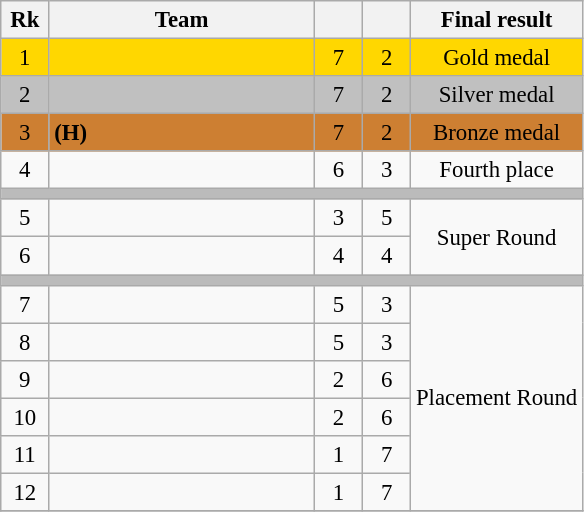<table class=wikitable style="text-align:center; font-size:95%">
<tr>
<th width=25>Rk</th>
<th width=170>Team</th>
<th width=25></th>
<th width=25></th>
<th>Final result</th>
</tr>
<tr>
<td style="background-color:#FFD700">1</td>
<td align=left style="background-color:#FFD700"></td>
<td style="background-color:#FFD700">7</td>
<td style="background-color:#FFD700">2</td>
<td style="background-color:#FFD700">Gold medal</td>
</tr>
<tr>
<td style="background-color:#C0C0C0">2</td>
<td align=left style="background-color:#C0C0C0"></td>
<td style="background-color:#C0C0C0">7</td>
<td style="background-color:#C0C0C0">2</td>
<td style="background-color:#C0C0C0">Silver medal</td>
</tr>
<tr>
<td style="background-color:#CD7F32">3</td>
<td align=left style="background-color:#CD7F32"> <strong>(H)</strong></td>
<td style="background-color:#CD7F32">7</td>
<td style="background-color:#CD7F32">2</td>
<td style="background-color:#CD7F32">Bronze medal</td>
</tr>
<tr>
<td>4</td>
<td align=left></td>
<td>6</td>
<td>3</td>
<td>Fourth place</td>
</tr>
<tr>
<td colspan=5; style="background-color:#bbbbbb"></td>
</tr>
<tr>
<td>5</td>
<td align=left></td>
<td>3</td>
<td>5</td>
<td rowspan=2>Super Round</td>
</tr>
<tr>
<td>6</td>
<td align=left></td>
<td>4</td>
<td>4</td>
</tr>
<tr>
<td colspan=5; style="background-color:#bbbbbb"></td>
</tr>
<tr>
<td>7</td>
<td align=left></td>
<td>5</td>
<td>3</td>
<td rowspan=6>Placement Round</td>
</tr>
<tr>
<td>8</td>
<td align=left></td>
<td>5</td>
<td>3</td>
</tr>
<tr>
<td>9</td>
<td align=left></td>
<td>2</td>
<td>6</td>
</tr>
<tr>
<td>10</td>
<td align=left></td>
<td>2</td>
<td>6</td>
</tr>
<tr>
<td>11</td>
<td align=left></td>
<td>1</td>
<td>7</td>
</tr>
<tr>
<td>12</td>
<td align=left></td>
<td>1</td>
<td>7</td>
</tr>
<tr>
</tr>
</table>
